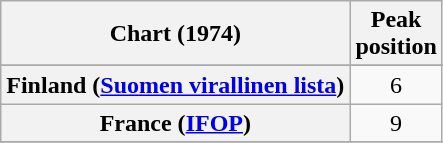<table class="wikitable sortable plainrowheaders" style="text-align:center">
<tr>
<th scope="col">Chart (1974)</th>
<th scope="col">Peak<br>position</th>
</tr>
<tr>
</tr>
<tr>
</tr>
<tr>
<th scope="row">Finland (<a href='#'>Suomen virallinen lista</a>)</th>
<td align="center">6</td>
</tr>
<tr>
<th scope="row">France (<a href='#'>IFOP</a>)</th>
<td align="center">9</td>
</tr>
<tr>
</tr>
</table>
